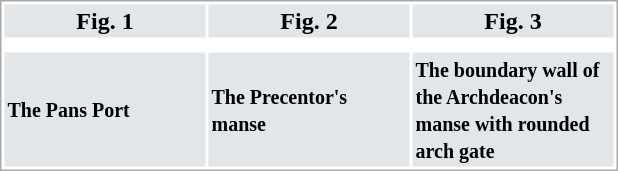<table cellpadding="2" style="border:1px solid darkgrey;">
<tr style="background:#E2E6E9;">
<th style="width:130px;">Fig. 1</th>
<th style="width:130px;">Fig. 2</th>
<th style="width:130px;">Fig. 3</th>
</tr>
<tr border=0>
<td></td>
<td></td>
<td></td>
</tr>
<tr align=center>
</tr>
<tr style="background:#E2E6E9;">
<td><small><strong>The Pans Port</strong></small></td>
<td><small><strong>The Precentor's manse</strong></small></td>
<td><small><strong>The boundary wall of the Archdeacon's manse with rounded arch gate</strong></small></td>
</tr>
</table>
